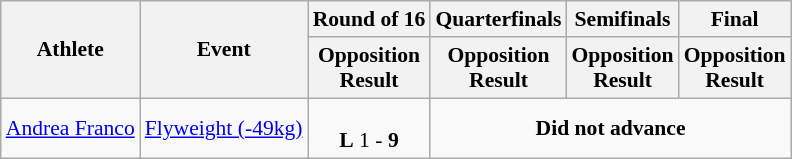<table class="wikitable" style="font-size:90%">
<tr>
<th rowspan="2">Athlete</th>
<th rowspan="2">Event</th>
<th>Round of 16</th>
<th>Quarterfinals</th>
<th>Semifinals</th>
<th>Final</th>
</tr>
<tr>
<th>Opposition<br>Result</th>
<th>Opposition<br>Result</th>
<th>Opposition<br>Result</th>
<th>Opposition<br>Result</th>
</tr>
<tr>
<td><a href='#'>Andrea Franco</a></td>
<td><a href='#'>Flyweight (-49kg)</a></td>
<td align=center><br><strong>L</strong> 1 - <strong>9</strong></td>
<td align="center" colspan="7"><strong>Did not advance</strong></td>
</tr>
</table>
